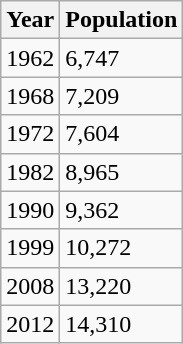<table class=wikitable>
<tr>
<th>Year</th>
<th>Population</th>
</tr>
<tr>
<td>1962</td>
<td>6,747</td>
</tr>
<tr>
<td>1968</td>
<td>7,209</td>
</tr>
<tr>
<td>1972</td>
<td>7,604</td>
</tr>
<tr>
<td>1982</td>
<td>8,965</td>
</tr>
<tr>
<td>1990</td>
<td>9,362</td>
</tr>
<tr>
<td>1999</td>
<td>10,272</td>
</tr>
<tr>
<td>2008</td>
<td>13,220</td>
</tr>
<tr>
<td>2012</td>
<td>14,310</td>
</tr>
</table>
